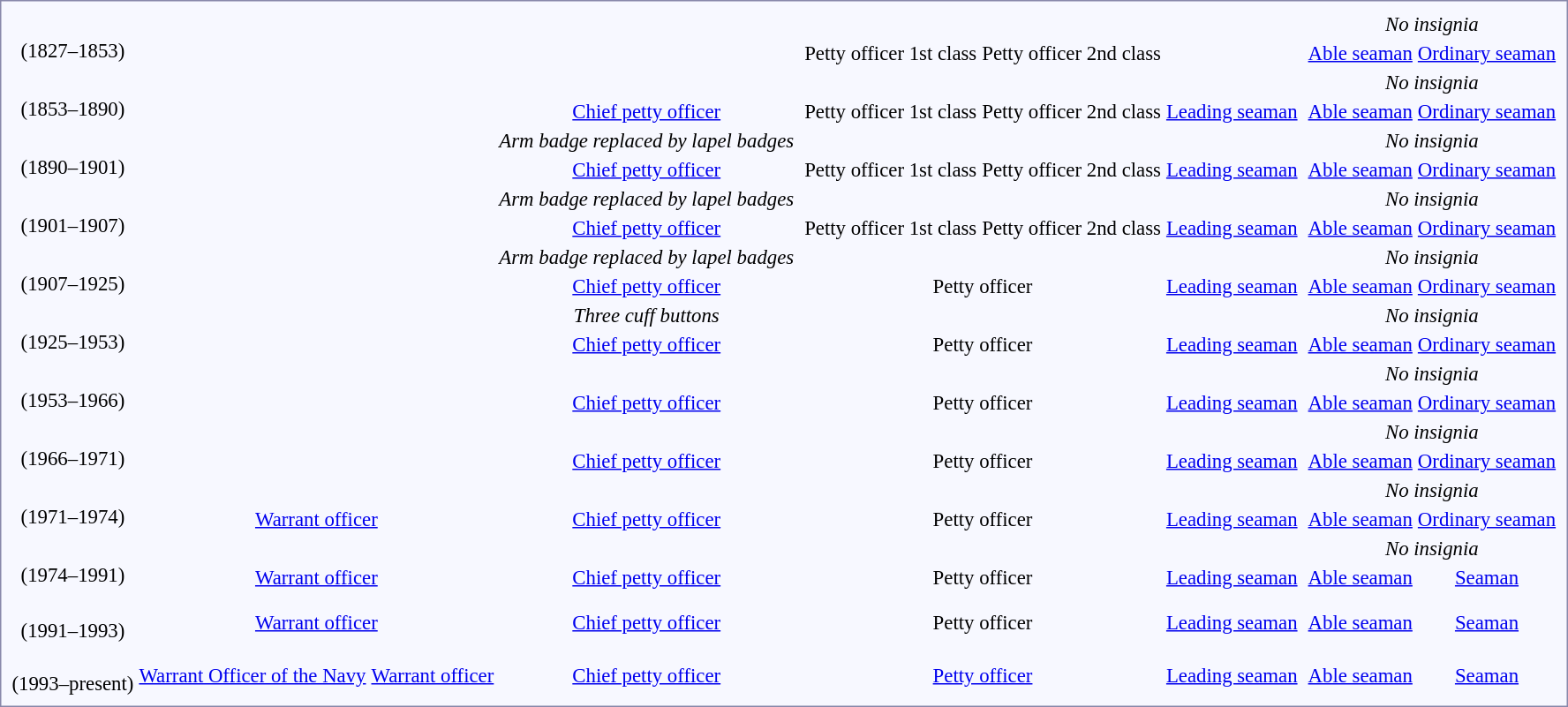<table style="border:1px solid #8888aa; background-color:#f7f8ff; padding:5px; font-size:95%; margin: 0px 12px 12px 0px;">
<tr style="text-align:center;">
<td rowspan=2><strong></strong><br>(1827–1853)</td>
<td colspan=10 rowspan=2></td>
<td colspan=6></td>
<td colspan=6></td>
<td colspan=6 rowspan=2></td>
<td colspan=8><em>No insignia</em></td>
</tr>
<tr style="text-align:center;">
<td colspan=6>Petty officer 1st class</td>
<td colspan=6>Petty officer 2nd class</td>
<td colspan=6><a href='#'>Able seaman</a></td>
<td colspan=2><a href='#'>Ordinary seaman</a></td>
</tr>
<tr style="text-align:center;">
<td rowspan=2><strong></strong><br>(1853–1890)</td>
<td colspan=6 rowspan=2></td>
<td colspan=2></td>
<td colspan=2 rowspan=2></td>
<td colspan=6></td>
<td colspan=6></td>
<td colspan=4></td>
<td colspan=2 rowspan=2></td>
<td colspan=8><em>No insignia</em></td>
</tr>
<tr style="text-align:center;">
<td colspan=2><a href='#'>Chief petty officer</a></td>
<td colspan=6>Petty officer 1st class</td>
<td colspan=6>Petty officer 2nd class</td>
<td colspan=4><a href='#'>Leading seaman</a></td>
<td colspan=6><a href='#'>Able seaman</a></td>
<td colspan=2><a href='#'>Ordinary seaman</a></td>
</tr>
<tr style="text-align:center;">
<td rowspan=2><strong></strong><br>(1890–1901)</td>
<td colspan=6 rowspan=2></td>
<td colspan=2><em>Arm badge replaced by lapel badges</em></td>
<td colspan=2 rowspan=2></td>
<td colspan=6></td>
<td colspan=6></td>
<td colspan=4></td>
<td colspan=2 rowspan=2></td>
<td colspan=8><em>No insignia</em></td>
</tr>
<tr style="text-align:center;">
<td colspan=2><a href='#'>Chief petty officer</a></td>
<td colspan=6>Petty officer 1st class</td>
<td colspan=6>Petty officer 2nd class</td>
<td colspan=4><a href='#'>Leading seaman</a></td>
<td colspan=6><a href='#'>Able seaman</a></td>
<td colspan=2><a href='#'>Ordinary seaman</a><br></td>
</tr>
<tr style="text-align:center;">
<td rowspan=2><strong></strong><br>(1901–1907)</td>
<td colspan=6 rowspan=2></td>
<td colspan=2><em>Arm badge replaced by lapel badges</em></td>
<td colspan=2 rowspan=2></td>
<td colspan=6></td>
<td colspan=6></td>
<td colspan=4></td>
<td colspan=2 rowspan=2></td>
<td colspan=8><em>No insignia</em></td>
</tr>
<tr style="text-align:center;">
<td colspan=2><a href='#'>Chief petty officer</a></td>
<td colspan=6>Petty officer 1st class</td>
<td colspan=6>Petty officer 2nd class</td>
<td colspan=4><a href='#'>Leading seaman</a></td>
<td colspan=6><a href='#'>Able seaman</a></td>
<td colspan=2><a href='#'>Ordinary seaman</a></td>
</tr>
<tr style="text-align:center;">
<td rowspan=2><strong></strong><br>(1907–1925)</td>
<td colspan=6 rowspan=2></td>
<td colspan=2><em>Arm badge replaced by lapel badges</em></td>
<td colspan=2 rowspan=2></td>
<td colspan=12></td>
<td colspan=4></td>
<td colspan=2 rowspan=2></td>
<td colspan=8><em>No insignia</em></td>
</tr>
<tr style="text-align:center;">
<td colspan=2><a href='#'>Chief petty officer</a></td>
<td colspan=12>Petty officer</td>
<td colspan=4><a href='#'>Leading seaman</a></td>
<td colspan=6><a href='#'>Able seaman</a></td>
<td colspan=2><a href='#'>Ordinary seaman</a></td>
</tr>
<tr style="text-align:center;">
<td rowspan=2><strong></strong><br>(1925–1953)</td>
<td colspan=6 rowspan=2></td>
<td colspan=2><em>Three cuff buttons</em></td>
<td colspan=2 rowspan=2></td>
<td colspan=12></td>
<td colspan=4></td>
<td colspan=2 rowspan=2></td>
<td colspan=8><em>No insignia</em></td>
</tr>
<tr style="text-align:center;">
<td colspan=2><a href='#'>Chief petty officer</a></td>
<td colspan=12>Petty officer</td>
<td colspan=4><a href='#'>Leading seaman</a></td>
<td colspan=6><a href='#'>Able seaman</a></td>
<td colspan=2><a href='#'>Ordinary seaman</a><br></td>
</tr>
<tr style="text-align:center;">
<td rowspan=2><strong></strong><br>(1953–1966)</td>
<td colspan=6 rowspan=2></td>
<td colspan=2></td>
<td colspan=2 rowspan=2></td>
<td colspan=12></td>
<td colspan=4></td>
<td colspan=2 rowspan=2></td>
<td colspan=8><em>No insignia</em></td>
</tr>
<tr style="text-align:center;">
<td colspan=2><a href='#'>Chief petty officer</a></td>
<td colspan=12>Petty officer</td>
<td colspan=4><a href='#'>Leading seaman</a></td>
<td colspan=6><a href='#'>Able seaman</a></td>
<td colspan=2><a href='#'>Ordinary seaman</a></td>
</tr>
<tr style="text-align:center;">
<td rowspan=2><strong></strong><br>(1966–1971)</td>
<td colspan=6 rowspan=2></td>
<td colspan=2></td>
<td colspan=2 rowspan=2></td>
<td colspan=12></td>
<td colspan=4></td>
<td colspan=2 rowspan=2></td>
<td colspan=8><em>No insignia</em></td>
</tr>
<tr style="text-align:center;">
<td colspan=2><a href='#'>Chief petty officer</a></td>
<td colspan=12>Petty officer</td>
<td colspan=4><a href='#'>Leading seaman</a></td>
<td colspan=6><a href='#'>Able seaman</a></td>
<td colspan=2><a href='#'>Ordinary seaman</a></td>
</tr>
<tr style="text-align:center;">
<td rowspan=2><strong></strong><br>(1971–1974)</td>
<td colspan=6></td>
<td colspan=2></td>
<td colspan=2 rowspan=2></td>
<td colspan=12></td>
<td colspan=4></td>
<td colspan=2 rowspan=2></td>
<td colspan=8><em>No insignia</em></td>
</tr>
<tr style="text-align:center;">
<td colspan=6><a href='#'>Warrant officer</a></td>
<td colspan=2><a href='#'>Chief petty officer</a></td>
<td colspan=12>Petty officer</td>
<td colspan=4><a href='#'>Leading seaman</a></td>
<td colspan=6><a href='#'>Able seaman</a></td>
<td colspan=2><a href='#'>Ordinary seaman</a><br></td>
</tr>
<tr style="text-align:center;">
<td rowspan=2><strong></strong><br>(1974–1991)</td>
<td colspan=6></td>
<td colspan=2></td>
<td colspan=2 rowspan=2></td>
<td colspan=12></td>
<td colspan=4></td>
<td colspan=2 rowspan=2></td>
<td colspan=8><em>No insignia</em></td>
</tr>
<tr style="text-align:center;">
<td colspan=6><a href='#'>Warrant officer</a></td>
<td colspan=2><a href='#'>Chief petty officer</a></td>
<td colspan=12>Petty officer</td>
<td colspan=4><a href='#'>Leading seaman</a></td>
<td colspan=6><a href='#'>Able seaman</a></td>
<td colspan=2><a href='#'>Seaman</a></td>
</tr>
<tr style="text-align:center;">
<td rowspan=2><strong></strong><br>(1991–1993)</td>
<td colspan=6></td>
<td colspan=2></td>
<td colspan=2 rowspan=2></td>
<td colspan=12></td>
<td colspan=4></td>
<td colspan=2 rowspan=2></td>
<td colspan=6></td>
<td colspan=2></td>
</tr>
<tr style="text-align:center;">
<td colspan=6><a href='#'>Warrant officer</a></td>
<td colspan=2><a href='#'>Chief petty officer</a></td>
<td colspan=12>Petty officer</td>
<td colspan=4><a href='#'>Leading seaman</a></td>
<td colspan=6><a href='#'>Able seaman</a></td>
<td colspan=2><a href='#'>Seaman</a></td>
</tr>
<tr style="text-align:center;">
<td rowspan=2><strong></strong><br>(1993–present)</td>
<td colspan=3></td>
<td colspan=3></td>
<td colspan=2></td>
<td colspan=2 rowspan=2></td>
<td colspan=12></td>
<td colspan=4></td>
<td colspan=2 rowspan=2></td>
<td colspan=6></td>
<td colspan=2></td>
</tr>
<tr style="text-align:center;">
<td colspan=3><a href='#'>Warrant Officer of the Navy</a></td>
<td colspan=3><a href='#'>Warrant officer</a></td>
<td colspan=2><a href='#'>Chief petty officer</a></td>
<td colspan=12><a href='#'>Petty officer</a></td>
<td colspan=4><a href='#'>Leading seaman</a></td>
<td colspan=6><a href='#'>Able seaman</a></td>
<td colspan=2><a href='#'>Seaman</a><br></td>
</tr>
</table>
